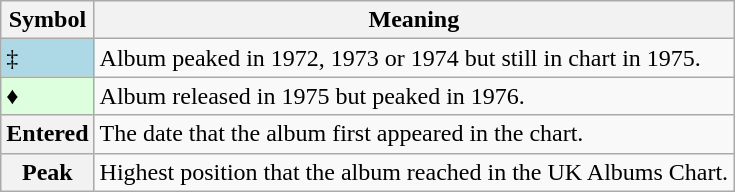<table Class="wikitable">
<tr>
<th>Symbol</th>
<th>Meaning</th>
</tr>
<tr>
<td bgcolor=lightblue>‡</td>
<td>Album peaked in 1972, 1973 or 1974 but still in chart in 1975.</td>
</tr>
<tr>
<td bgcolor=#DDFFDD>♦</td>
<td>Album released in 1975 but peaked in 1976.</td>
</tr>
<tr>
<th>Entered</th>
<td>The date that the album first appeared in the chart.</td>
</tr>
<tr>
<th>Peak</th>
<td>Highest position that the album reached in the UK Albums Chart.</td>
</tr>
</table>
